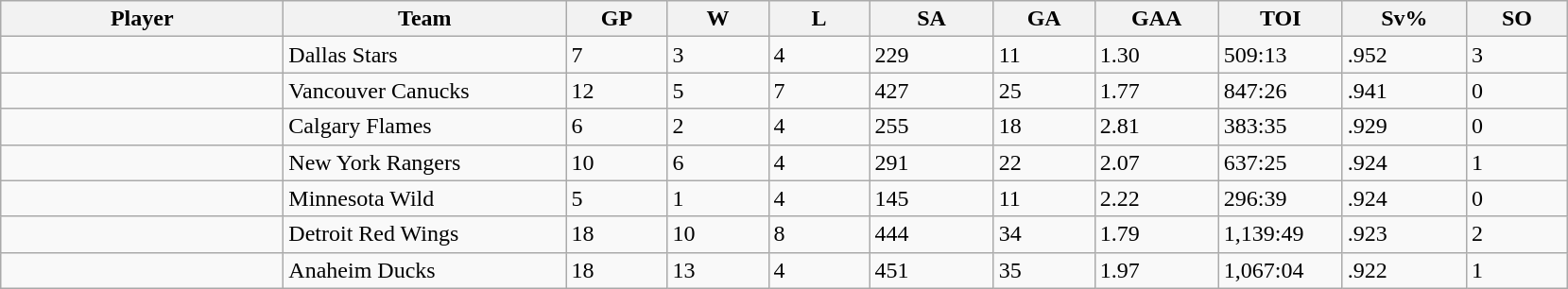<table class="wikitable sortable">
<tr>
<th style="width:12em">Player</th>
<th style="width:12em">Team</th>
<th style="width:4em">GP</th>
<th style="width:4em">W</th>
<th style="width:4em">L</th>
<th style="width:5em">SA</th>
<th style="width:4em">GA</th>
<th style="width:5em">GAA</th>
<th style="width:5em">TOI</th>
<th style="width:5em">Sv%</th>
<th style="width:4em">SO</th>
</tr>
<tr>
<td></td>
<td>Dallas Stars</td>
<td>7</td>
<td>3</td>
<td>4</td>
<td>229</td>
<td>11</td>
<td>1.30</td>
<td>509:13</td>
<td>.952</td>
<td>3</td>
</tr>
<tr>
<td></td>
<td>Vancouver Canucks</td>
<td>12</td>
<td>5</td>
<td>7</td>
<td>427</td>
<td>25</td>
<td>1.77</td>
<td>847:26</td>
<td>.941</td>
<td>0</td>
</tr>
<tr>
<td></td>
<td>Calgary Flames</td>
<td>6</td>
<td>2</td>
<td>4</td>
<td>255</td>
<td>18</td>
<td>2.81</td>
<td>383:35</td>
<td>.929</td>
<td>0</td>
</tr>
<tr>
<td></td>
<td>New York Rangers</td>
<td>10</td>
<td>6</td>
<td>4</td>
<td>291</td>
<td>22</td>
<td>2.07</td>
<td>637:25</td>
<td>.924</td>
<td>1</td>
</tr>
<tr>
<td></td>
<td>Minnesota Wild</td>
<td>5</td>
<td>1</td>
<td>4</td>
<td>145</td>
<td>11</td>
<td>2.22</td>
<td>296:39</td>
<td>.924</td>
<td>0</td>
</tr>
<tr>
<td></td>
<td>Detroit Red Wings</td>
<td>18</td>
<td>10</td>
<td>8</td>
<td>444</td>
<td>34</td>
<td>1.79</td>
<td>1,139:49</td>
<td>.923</td>
<td>2</td>
</tr>
<tr>
<td></td>
<td>Anaheim Ducks</td>
<td>18</td>
<td>13</td>
<td>4</td>
<td>451</td>
<td>35</td>
<td>1.97</td>
<td>1,067:04</td>
<td>.922</td>
<td>1</td>
</tr>
</table>
